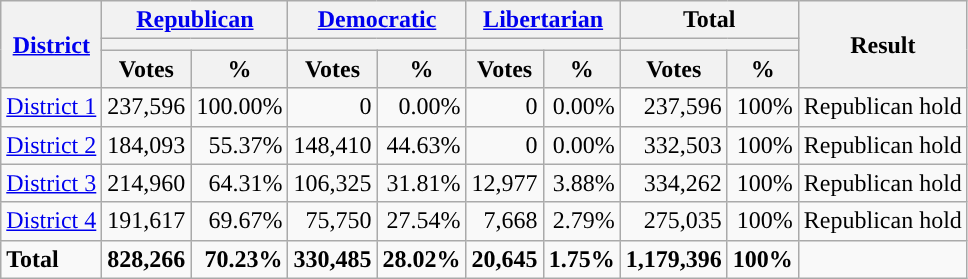<table class="wikitable plainrowheaders sortable" style="font-size:100%; text-align:right;">
<tr>
<th scope=col rowspan=3><a href='#'>District</a></th>
<th scope=col colspan=2><a href='#'>Republican</a></th>
<th scope=col colspan=2><a href='#'>Democratic</a></th>
<th scope=col colspan=2><a href='#'>Libertarian</a></th>
<th scope=col colspan=2>Total</th>
<th scope=col rowspan=3>Result</th>
</tr>
<tr>
<th scope=col colspan=2 style="background:"></th>
<th scope=col colspan=2 style="background:"></th>
<th scope=col colspan=2 style="background:"></th>
<th scope=col colspan=2></th>
</tr>
<tr>
<th scope=col data-sort-type="number">Votes</th>
<th scope=col data-sort-type="number">%</th>
<th scope=col data-sort-type="number">Votes</th>
<th scope=col data-sort-type="number">%</th>
<th scope=col data-sort-type="number">Votes</th>
<th scope=col data-sort-type="number">%</th>
<th scope=col data-sort-type="number">Votes</th>
<th scope=col data-sort-type="number">%</th>
</tr>
<tr>
<td align=left><a href='#'>District 1</a></td>
<td>237,596</td>
<td>100.00%</td>
<td>0</td>
<td>0.00%</td>
<td>0</td>
<td>0.00%</td>
<td>237,596</td>
<td>100%</td>
<td align=left>Republican hold</td>
</tr>
<tr>
<td align=left><a href='#'>District 2</a></td>
<td>184,093</td>
<td>55.37%</td>
<td>148,410</td>
<td>44.63%</td>
<td>0</td>
<td>0.00%</td>
<td>332,503</td>
<td>100%</td>
<td align=left>Republican hold</td>
</tr>
<tr>
<td align=left><a href='#'>District 3</a></td>
<td>214,960</td>
<td>64.31%</td>
<td>106,325</td>
<td>31.81%</td>
<td>12,977</td>
<td>3.88%</td>
<td>334,262</td>
<td>100%</td>
<td align=left>Republican hold</td>
</tr>
<tr>
<td align=left><a href='#'>District 4</a></td>
<td>191,617</td>
<td>69.67%</td>
<td>75,750</td>
<td>27.54%</td>
<td>7,668</td>
<td>2.79%</td>
<td>275,035</td>
<td>100%</td>
<td align=left>Republican hold</td>
</tr>
<tr class="sortbottom" style="font-weight:bold">
<td align=left>Total</td>
<td>828,266</td>
<td>70.23%</td>
<td>330,485</td>
<td>28.02%</td>
<td>20,645</td>
<td>1.75%</td>
<td>1,179,396</td>
<td>100%</td>
<td></td>
</tr>
</table>
